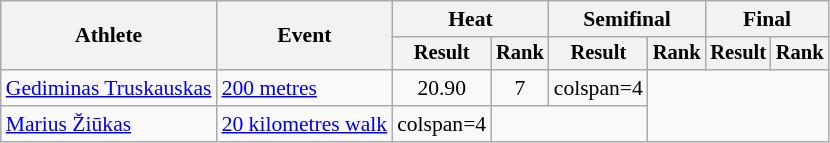<table class="wikitable" style="font-size:90%">
<tr>
<th rowspan="2">Athlete</th>
<th rowspan="2">Event</th>
<th colspan="2">Heat</th>
<th colspan="2">Semifinal</th>
<th colspan="2">Final</th>
</tr>
<tr style="font-size:95%">
<th>Result</th>
<th>Rank</th>
<th>Result</th>
<th>Rank</th>
<th>Result</th>
<th>Rank</th>
</tr>
<tr align=center>
<td align=left><a href='#'>Gediminas Truskauskas</a></td>
<td align=left><a href='#'>200 metres</a></td>
<td>20.90</td>
<td>7</td>
<td>colspan=4 </td>
</tr>
<tr align=center>
<td align=left><a href='#'>Marius Žiūkas</a></td>
<td align=left><a href='#'>20 kilometres walk</a></td>
<td>colspan=4</td>
<td colspan=2></td>
</tr>
</table>
